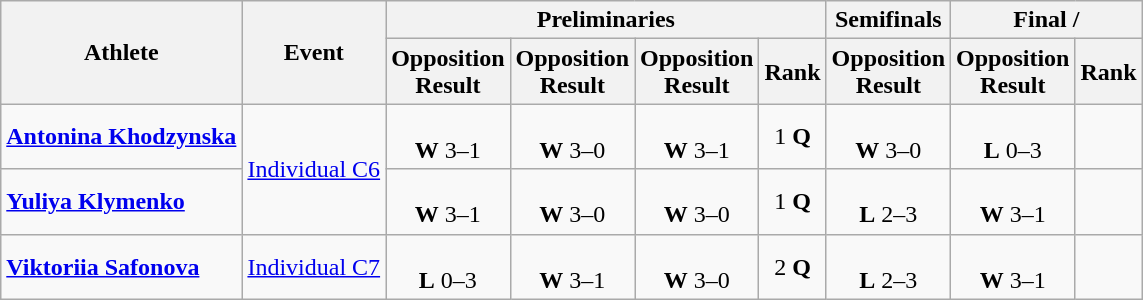<table class=wikitable style>
<tr>
<th rowspan="2">Athlete</th>
<th rowspan="2">Event</th>
<th colspan="4">Preliminaries</th>
<th>Semifinals</th>
<th colspan="2">Final / </th>
</tr>
<tr>
<th>Opposition<br>Result</th>
<th>Opposition<br>Result</th>
<th>Opposition<br>Result</th>
<th>Rank</th>
<th>Opposition<br>Result</th>
<th>Opposition<br>Result</th>
<th>Rank</th>
</tr>
<tr>
<td><strong><a href='#'>Antonina Khodzynska</a></strong></td>
<td rowspan="2"><a href='#'>Individual C6</a></td>
<td align="center"><br><strong>W</strong> 3–1</td>
<td align="center"><br><strong>W</strong> 3–0</td>
<td align="center"><br><strong>W</strong> 3–1</td>
<td align="center">1 <strong>Q</strong></td>
<td align="center"><br><strong>W</strong> 3–0</td>
<td align="center"><br><strong>L</strong> 0–3</td>
<td align="center"></td>
</tr>
<tr>
<td><strong><a href='#'>Yuliya Klymenko</a></strong></td>
<td align="center"><br><strong>W</strong> 3–1</td>
<td align="center"><br><strong>W</strong> 3–0</td>
<td align="center"><br><strong>W</strong> 3–0</td>
<td align="center">1 <strong>Q</strong></td>
<td align="center"><br><strong>L</strong> 2–3</td>
<td align="center"><br><strong>W</strong> 3–1</td>
<td align="center"></td>
</tr>
<tr>
<td><strong><a href='#'>Viktoriia Safonova</a></strong></td>
<td><a href='#'>Individual C7</a></td>
<td align="center"><br><strong>L</strong> 0–3</td>
<td align="center"><br><strong>W</strong> 3–1</td>
<td align="center"><br><strong>W</strong> 3–0</td>
<td align="center">2 <strong>Q</strong></td>
<td align="center"><br><strong>L</strong> 2–3</td>
<td align="center"><br><strong>W</strong> 3–1</td>
<td align="center"></td>
</tr>
</table>
